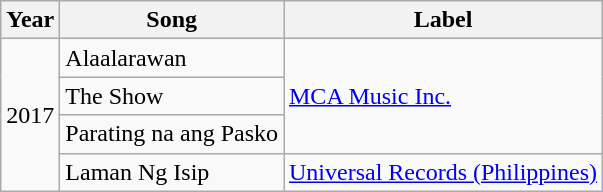<table class="wikitable">
<tr>
<th>Year</th>
<th>Song</th>
<th>Label</th>
</tr>
<tr>
<td rowspan="4">2017</td>
<td>Alaalarawan</td>
<td rowspan="3"><a href='#'>MCA Music Inc.</a></td>
</tr>
<tr>
<td>The Show</td>
</tr>
<tr>
<td>Parating na ang Pasko</td>
</tr>
<tr>
<td>Laman Ng Isip</td>
<td><a href='#'>Universal Records (Philippines)</a></td>
</tr>
</table>
